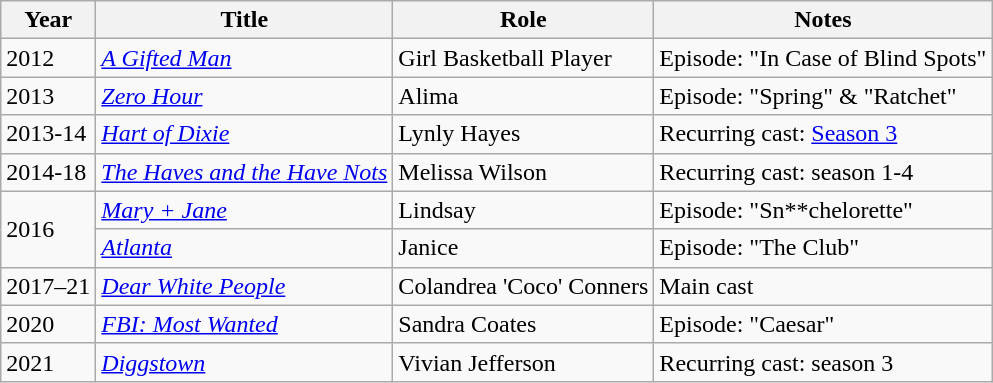<table class="wikitable sortable">
<tr>
<th>Year</th>
<th>Title</th>
<th>Role</th>
<th class="unsortable">Notes</th>
</tr>
<tr>
<td>2012</td>
<td><em><a href='#'>A Gifted Man</a></em></td>
<td>Girl Basketball Player</td>
<td>Episode: "In Case of Blind Spots"</td>
</tr>
<tr>
<td>2013</td>
<td><em><a href='#'>Zero Hour</a></em></td>
<td>Alima</td>
<td>Episode: "Spring" & "Ratchet"</td>
</tr>
<tr>
<td>2013-14</td>
<td><em><a href='#'>Hart of Dixie</a></em></td>
<td>Lynly Hayes</td>
<td>Recurring cast: <a href='#'>Season 3</a></td>
</tr>
<tr>
<td>2014-18</td>
<td><em><a href='#'>The Haves and the Have Nots</a></em></td>
<td>Melissa Wilson</td>
<td>Recurring cast: season 1-4</td>
</tr>
<tr>
<td rowspan="2">2016</td>
<td><em><a href='#'>Mary + Jane</a></em></td>
<td>Lindsay</td>
<td>Episode: "Sn**chelorette"</td>
</tr>
<tr>
<td><em><a href='#'>Atlanta</a></em></td>
<td>Janice</td>
<td>Episode: "The Club"</td>
</tr>
<tr>
<td>2017–21</td>
<td><em><a href='#'>Dear White People</a></em></td>
<td>Colandrea 'Coco' Conners</td>
<td>Main cast</td>
</tr>
<tr>
<td>2020</td>
<td><em><a href='#'>FBI: Most Wanted</a></em></td>
<td>Sandra Coates</td>
<td>Episode: "Caesar"</td>
</tr>
<tr>
<td>2021</td>
<td><em><a href='#'>Diggstown</a></em></td>
<td>Vivian Jefferson</td>
<td>Recurring cast: season 3</td>
</tr>
</table>
